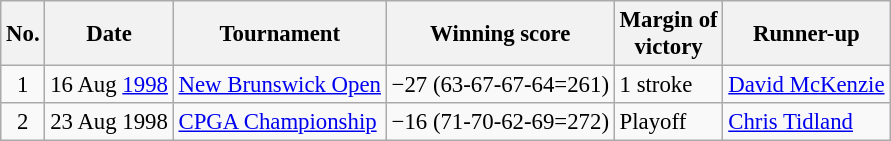<table class="wikitable" style="font-size:95%;">
<tr>
<th>No.</th>
<th>Date</th>
<th>Tournament</th>
<th>Winning score</th>
<th>Margin of<br>victory</th>
<th>Runner-up</th>
</tr>
<tr>
<td align=center>1</td>
<td align=right>16 Aug <a href='#'>1998</a></td>
<td><a href='#'>New Brunswick Open</a></td>
<td>−27 (63-67-67-64=261)</td>
<td>1 stroke</td>
<td> <a href='#'>David McKenzie</a></td>
</tr>
<tr>
<td align=center>2</td>
<td align=right>23 Aug 1998</td>
<td><a href='#'>CPGA Championship</a></td>
<td>−16 (71-70-62-69=272)</td>
<td>Playoff</td>
<td> <a href='#'>Chris Tidland</a></td>
</tr>
</table>
